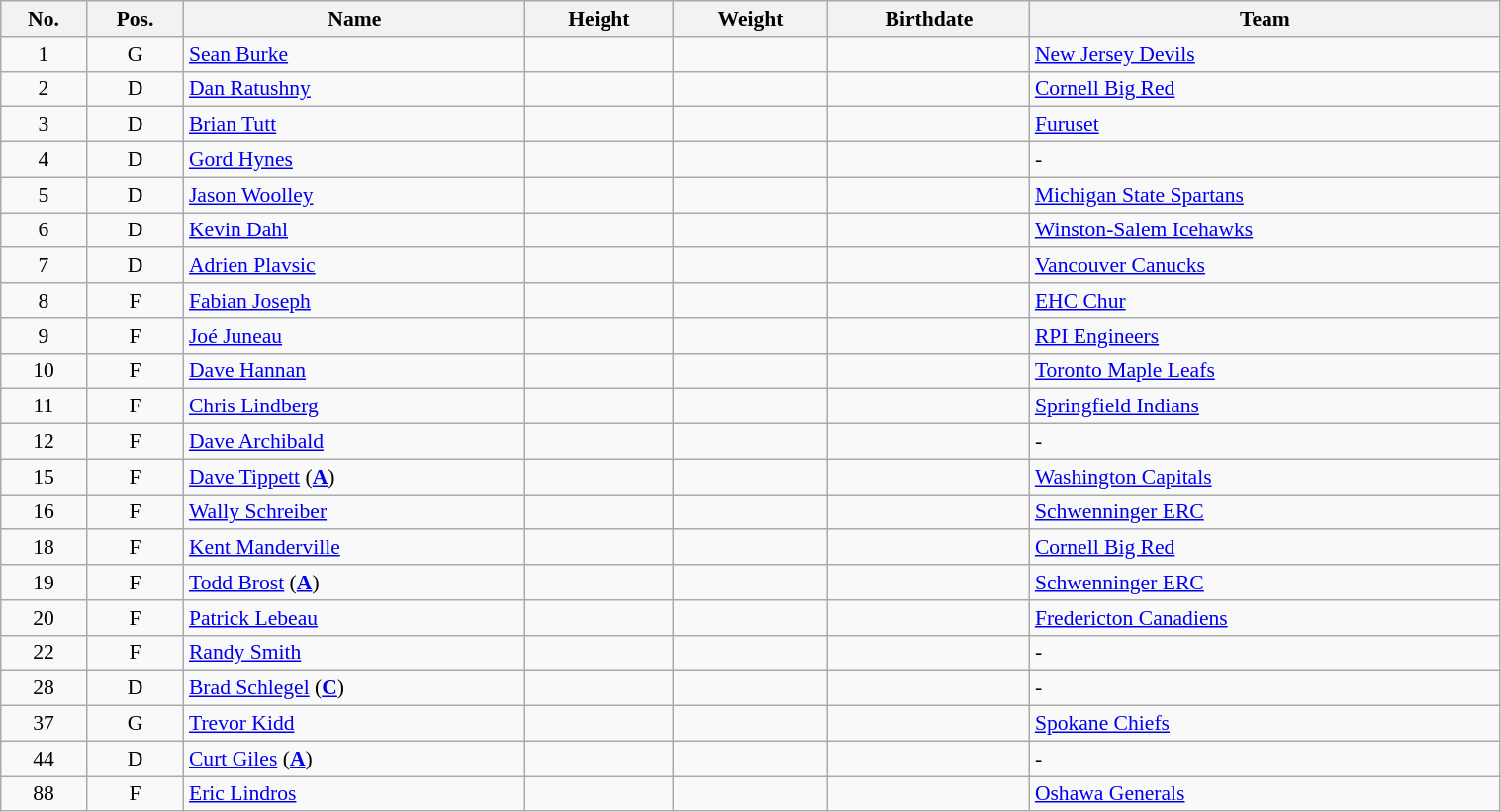<table class="wikitable sortable" width="80%" style="font-size: 90%; text-align: center;">
<tr>
<th>No.</th>
<th>Pos.</th>
<th>Name</th>
<th>Height</th>
<th>Weight</th>
<th>Birthdate</th>
<th>Team</th>
</tr>
<tr>
<td>1</td>
<td>G</td>
<td style="text-align:left;"><a href='#'>Sean Burke</a></td>
<td></td>
<td></td>
<td style="text-align:right;"></td>
<td style="text-align:left;"> <a href='#'>New Jersey Devils</a></td>
</tr>
<tr>
<td>2</td>
<td>D</td>
<td style="text-align:left;"><a href='#'>Dan Ratushny</a></td>
<td></td>
<td></td>
<td style="text-align:right;"></td>
<td style="text-align:left;"> <a href='#'>Cornell Big Red</a></td>
</tr>
<tr>
<td>3</td>
<td>D</td>
<td style="text-align:left;"><a href='#'>Brian Tutt</a></td>
<td></td>
<td></td>
<td style="text-align:right;"></td>
<td style="text-align:left;"> <a href='#'>Furuset</a></td>
</tr>
<tr>
<td>4</td>
<td>D</td>
<td style="text-align:left;"><a href='#'>Gord Hynes</a></td>
<td></td>
<td></td>
<td style="text-align:right;"></td>
<td style="text-align:left;">-</td>
</tr>
<tr>
<td>5</td>
<td>D</td>
<td style="text-align:left;"><a href='#'>Jason Woolley</a></td>
<td></td>
<td></td>
<td style="text-align:right;"></td>
<td style="text-align:left;"> <a href='#'>Michigan State Spartans</a></td>
</tr>
<tr>
<td>6</td>
<td>D</td>
<td style="text-align:left;"><a href='#'>Kevin Dahl</a></td>
<td></td>
<td></td>
<td style="text-align:right;"></td>
<td style="text-align:left;"> <a href='#'>Winston-Salem Icehawks</a></td>
</tr>
<tr>
<td>7</td>
<td>D</td>
<td style="text-align:left;"><a href='#'>Adrien Plavsic</a></td>
<td></td>
<td></td>
<td style="text-align:right;"></td>
<td style="text-align:left;"> <a href='#'>Vancouver Canucks</a></td>
</tr>
<tr>
<td>8</td>
<td>F</td>
<td style="text-align:left;"><a href='#'>Fabian Joseph</a></td>
<td></td>
<td></td>
<td style="text-align:right;"></td>
<td style="text-align:left;"> <a href='#'>EHC Chur</a></td>
</tr>
<tr>
<td>9</td>
<td>F</td>
<td style="text-align:left;"><a href='#'>Joé Juneau</a></td>
<td></td>
<td></td>
<td style="text-align:right;"></td>
<td style="text-align:left;"> <a href='#'>RPI Engineers</a></td>
</tr>
<tr>
<td>10</td>
<td>F</td>
<td style="text-align:left;"><a href='#'>Dave Hannan</a></td>
<td></td>
<td></td>
<td style="text-align:right;"></td>
<td style="text-align:left;"> <a href='#'>Toronto Maple Leafs</a></td>
</tr>
<tr>
<td>11</td>
<td>F</td>
<td style="text-align:left;"><a href='#'>Chris Lindberg</a></td>
<td></td>
<td></td>
<td style="text-align:right;"></td>
<td style="text-align:left;"> <a href='#'>Springfield Indians</a></td>
</tr>
<tr>
<td>12</td>
<td>F</td>
<td style="text-align:left;"><a href='#'>Dave Archibald</a></td>
<td></td>
<td></td>
<td style="text-align:right;"></td>
<td style="text-align:left;">-</td>
</tr>
<tr>
<td>15</td>
<td>F</td>
<td style="text-align:left;"><a href='#'>Dave Tippett</a> (<strong><a href='#'>A</a></strong>)</td>
<td></td>
<td></td>
<td style="text-align:right;"></td>
<td style="text-align:left;"> <a href='#'>Washington Capitals</a></td>
</tr>
<tr>
<td>16</td>
<td>F</td>
<td style="text-align:left;"><a href='#'>Wally Schreiber</a></td>
<td></td>
<td></td>
<td style="text-align:right;"></td>
<td style="text-align:left;"> <a href='#'>Schwenninger ERC</a></td>
</tr>
<tr>
<td>18</td>
<td>F</td>
<td style="text-align:left;"><a href='#'>Kent Manderville</a></td>
<td></td>
<td></td>
<td style="text-align:right;"></td>
<td style="text-align:left;"> <a href='#'>Cornell Big Red</a></td>
</tr>
<tr>
<td>19</td>
<td>F</td>
<td style="text-align:left;"><a href='#'>Todd Brost</a> (<strong><a href='#'>A</a></strong>)</td>
<td></td>
<td></td>
<td style="text-align:right;"></td>
<td style="text-align:left;"> <a href='#'>Schwenninger ERC</a></td>
</tr>
<tr>
<td>20</td>
<td>F</td>
<td style="text-align:left;"><a href='#'>Patrick Lebeau</a></td>
<td></td>
<td></td>
<td style="text-align:right;"></td>
<td style="text-align:left;"> <a href='#'>Fredericton Canadiens</a></td>
</tr>
<tr>
<td>22</td>
<td>F</td>
<td style="text-align:left;"><a href='#'>Randy Smith</a></td>
<td></td>
<td></td>
<td style="text-align:right;"></td>
<td style="text-align:left;">-</td>
</tr>
<tr>
<td>28</td>
<td>D</td>
<td style="text-align:left;"><a href='#'>Brad Schlegel</a> (<strong><a href='#'>C</a></strong>)</td>
<td></td>
<td></td>
<td style="text-align:right;"></td>
<td style="text-align:left;">-</td>
</tr>
<tr>
<td>37</td>
<td>G</td>
<td style="text-align:left;"><a href='#'>Trevor Kidd</a></td>
<td></td>
<td></td>
<td style="text-align:right;"></td>
<td style="text-align:left;"> <a href='#'>Spokane Chiefs</a></td>
</tr>
<tr>
<td>44</td>
<td>D</td>
<td style="text-align:left;"><a href='#'>Curt Giles</a> (<strong><a href='#'>A</a></strong>)</td>
<td></td>
<td></td>
<td style="text-align:right;"></td>
<td style="text-align:left;">-</td>
</tr>
<tr>
<td>88</td>
<td>F</td>
<td style="text-align:left;"><a href='#'>Eric Lindros</a></td>
<td></td>
<td></td>
<td style="text-align:right;"></td>
<td style="text-align:left;"> <a href='#'>Oshawa Generals</a></td>
</tr>
</table>
